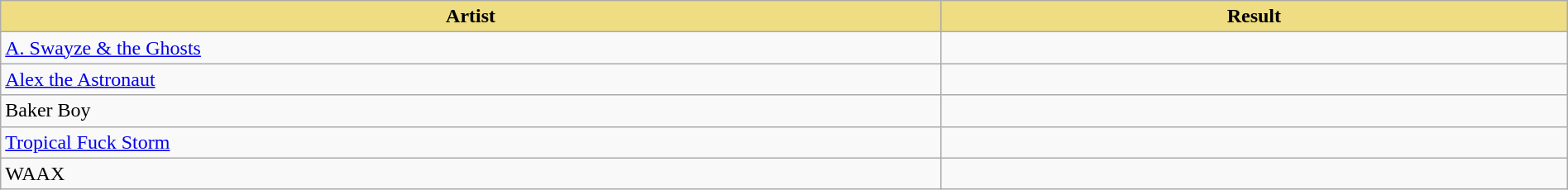<table class="wikitable" width=100%>
<tr>
<th style="width:15%;background:#EEDD82;">Artist</th>
<th style="width:10%;background:#EEDD82;">Result</th>
</tr>
<tr>
<td><a href='#'>A. Swayze & the Ghosts</a></td>
<td></td>
</tr>
<tr>
<td><a href='#'>Alex the Astronaut</a></td>
<td></td>
</tr>
<tr>
<td>Baker Boy</td>
<td></td>
</tr>
<tr>
<td><a href='#'>Tropical Fuck Storm</a></td>
<td></td>
</tr>
<tr>
<td>WAAX</td>
<td></td>
</tr>
</table>
